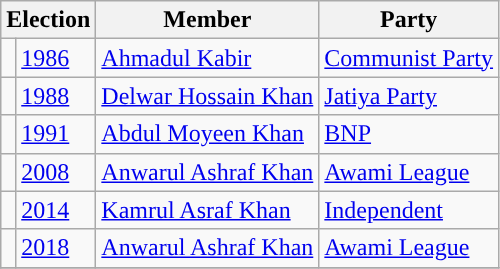<table class="wikitable">
<tr>
<th colspan="2">Election</th>
<th>Member</th>
<th>Party</th>
</tr>
<tr>
<td style="background-color:"></td>
<td><a href='#'>1986</a></td>
<td><a href='#'>Ahmadul Kabir</a></td>
<td><a href='#'>Communist Party</a></td>
</tr>
<tr>
<td style="background-color:"></td>
<td><a href='#'>1988</a></td>
<td><a href='#'>Delwar Hossain Khan</a></td>
<td><a href='#'>Jatiya Party</a></td>
</tr>
<tr>
<td style="background-color:"></td>
<td><a href='#'>1991</a></td>
<td><a href='#'>Abdul Moyeen Khan</a></td>
<td><a href='#'>BNP</a></td>
</tr>
<tr>
<td style="background-color:"></td>
<td><a href='#'>2008</a></td>
<td><a href='#'>Anwarul Ashraf Khan</a></td>
<td><a href='#'>Awami League</a></td>
</tr>
<tr>
<td style="background-color:"></td>
<td><a href='#'>2014</a></td>
<td><a href='#'>Kamrul Asraf Khan</a></td>
<td><a href='#'>Independent</a></td>
</tr>
<tr>
<td style="background-color:"></td>
<td><a href='#'>2018</a></td>
<td><a href='#'>Anwarul Ashraf Khan</a></td>
<td><a href='#'>Awami League</a></td>
</tr>
<tr>
</tr>
</table>
